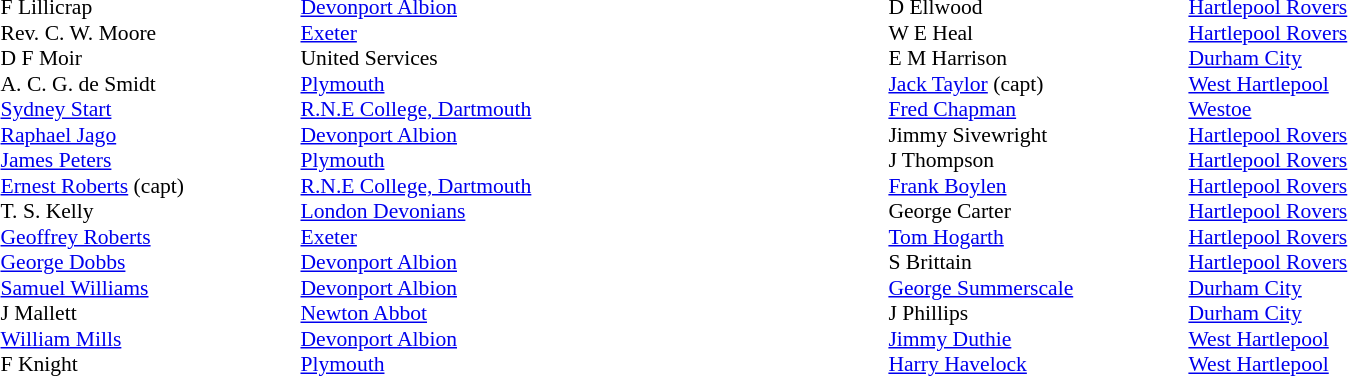<table width="80%">
<tr>
<td valign="top" width="50%"><br><table style="font-size: 90%" cellspacing="0" cellpadding="0">
<tr>
<th width="20"></th>
<th width="200"></th>
</tr>
<tr>
<td></td>
<td>F Lillicrap</td>
<td><a href='#'>Devonport Albion</a></td>
</tr>
<tr>
<td></td>
<td>Rev. C. W. Moore</td>
<td><a href='#'>Exeter</a></td>
</tr>
<tr>
<td></td>
<td>D F Moir</td>
<td>United Services</td>
</tr>
<tr>
<td></td>
<td>A. C. G. de Smidt</td>
<td><a href='#'>Plymouth</a></td>
</tr>
<tr>
<td></td>
<td><a href='#'>Sydney Start</a></td>
<td><a href='#'>R.N.E College, Dartmouth</a></td>
</tr>
<tr>
<td></td>
<td><a href='#'>Raphael Jago</a></td>
<td><a href='#'>Devonport Albion</a></td>
</tr>
<tr>
<td></td>
<td><a href='#'>James Peters</a></td>
<td><a href='#'>Plymouth</a></td>
</tr>
<tr>
<td></td>
<td><a href='#'>Ernest Roberts</a> (capt)</td>
<td><a href='#'>R.N.E College, Dartmouth</a></td>
</tr>
<tr>
<td></td>
<td>T. S. Kelly</td>
<td><a href='#'>London Devonians</a></td>
</tr>
<tr>
<td></td>
<td><a href='#'>Geoffrey Roberts</a></td>
<td><a href='#'>Exeter</a></td>
</tr>
<tr>
<td></td>
<td><a href='#'>George Dobbs</a></td>
<td><a href='#'>Devonport Albion</a></td>
</tr>
<tr>
<td></td>
<td><a href='#'>Samuel Williams</a></td>
<td><a href='#'>Devonport Albion</a></td>
</tr>
<tr>
<td></td>
<td>J Mallett</td>
<td><a href='#'>Newton Abbot</a></td>
</tr>
<tr>
<td></td>
<td><a href='#'>William Mills</a></td>
<td><a href='#'>Devonport Albion</a></td>
</tr>
<tr>
<td></td>
<td>F Knight</td>
<td><a href='#'>Plymouth</a></td>
</tr>
<tr>
</tr>
</table>
</td>
<td valign="top" width="50%"><br><table style="font-size: 90%" cellspacing="0" cellpadding="0" align="center">
<tr>
<th width="20"></th>
<th width="200"></th>
</tr>
<tr>
<td></td>
<td>D Ellwood</td>
<td><a href='#'>Hartlepool Rovers</a></td>
</tr>
<tr>
<td></td>
<td>W E Heal</td>
<td><a href='#'>Hartlepool Rovers</a></td>
</tr>
<tr>
<td></td>
<td>E M Harrison</td>
<td><a href='#'>Durham City</a></td>
</tr>
<tr>
<td></td>
<td><a href='#'>Jack Taylor</a> (capt)</td>
<td><a href='#'>West Hartlepool</a></td>
</tr>
<tr>
<td></td>
<td><a href='#'>Fred Chapman</a></td>
<td><a href='#'>Westoe</a></td>
</tr>
<tr>
<td></td>
<td>Jimmy Sivewright</td>
<td><a href='#'>Hartlepool Rovers</a></td>
</tr>
<tr>
<td></td>
<td>J Thompson</td>
<td><a href='#'>Hartlepool Rovers</a></td>
</tr>
<tr>
<td></td>
<td><a href='#'>Frank Boylen</a></td>
<td><a href='#'>Hartlepool Rovers</a></td>
</tr>
<tr>
<td></td>
<td>George Carter</td>
<td><a href='#'>Hartlepool Rovers</a></td>
</tr>
<tr>
<td></td>
<td><a href='#'>Tom Hogarth</a></td>
<td><a href='#'>Hartlepool Rovers</a></td>
</tr>
<tr>
<td></td>
<td>S Brittain</td>
<td><a href='#'>Hartlepool Rovers</a></td>
</tr>
<tr>
<td></td>
<td><a href='#'>George Summerscale</a></td>
<td><a href='#'>Durham City</a></td>
</tr>
<tr>
<td></td>
<td>J Phillips</td>
<td><a href='#'>Durham City</a></td>
</tr>
<tr>
<td></td>
<td><a href='#'>Jimmy Duthie</a></td>
<td><a href='#'>West Hartlepool</a></td>
</tr>
<tr>
<td></td>
<td><a href='#'>Harry Havelock</a></td>
<td><a href='#'>West Hartlepool</a></td>
</tr>
<tr>
</tr>
</table>
</td>
</tr>
</table>
